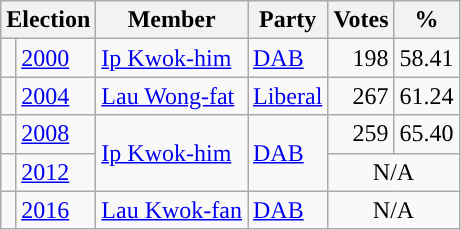<table class="wikitable">
<tr>
<th colspan="2">Election</th>
<th>Member</th>
<th>Party</th>
<th>Votes</th>
<th>%</th>
</tr>
<tr>
<td style="background-color: "></td>
<td><a href='#'>2000</a></td>
<td><a href='#'>Ip Kwok-him</a></td>
<td><a href='#'>DAB</a></td>
<td align=right>198</td>
<td align=right>58.41</td>
</tr>
<tr>
<td style="background-color: "></td>
<td><a href='#'>2004</a></td>
<td><a href='#'>Lau Wong-fat</a></td>
<td><a href='#'>Liberal</a></td>
<td align=right>267</td>
<td align=right>61.24</td>
</tr>
<tr>
<td style="background-color: "></td>
<td><a href='#'>2008</a></td>
<td rowspan=2><a href='#'>Ip Kwok-him</a></td>
<td rowspan=2><a href='#'>DAB</a></td>
<td align=right>259</td>
<td align=right>65.40</td>
</tr>
<tr>
<td style="background-color: "></td>
<td><a href='#'>2012</a></td>
<td align=center colspan=2>N/A</td>
</tr>
<tr>
<td style="background-color: "></td>
<td><a href='#'>2016</a></td>
<td><a href='#'>Lau Kwok-fan</a></td>
<td><a href='#'>DAB</a></td>
<td align=center colspan=2>N/A</td>
</tr>
</table>
